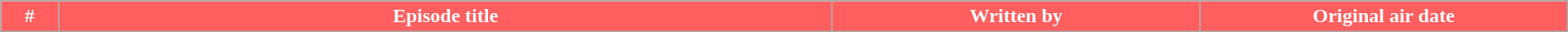<table class="wikitable lpainrowheaders" style="width:100%;">
<tr style="color:#FFFFFF;">
<th style="background:#FF5F5F;" scope="col" width="3%">#</th>
<th style="background:#FF5F5F;" scope="col" width="40%">Episode title</th>
<th style="background:#FF5F5F;" scope="col" width="19%">Written by</th>
<th style="background:#FF5F5F;" scope="col" width="19%">Original air date<br>






</th>
</tr>
</table>
